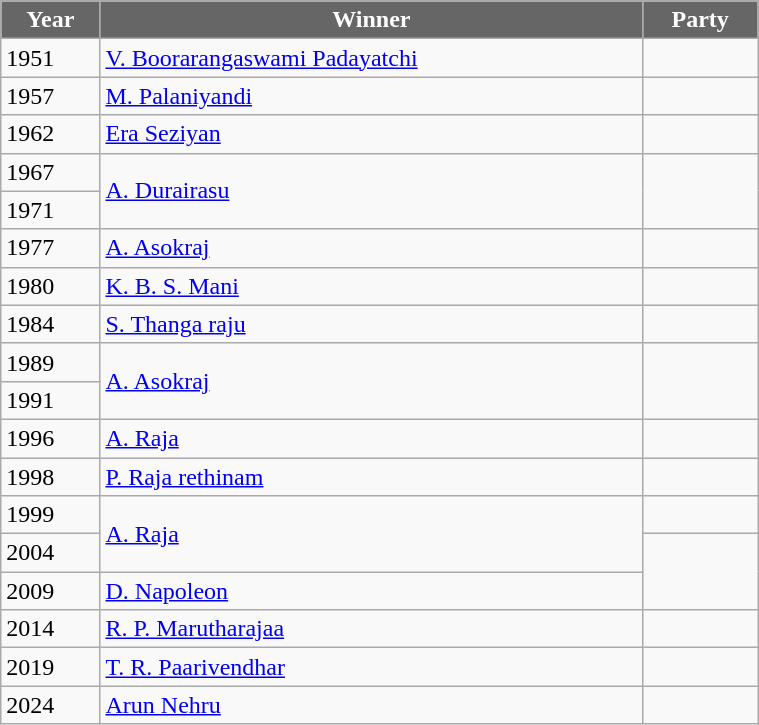<table class="wikitable sortable" width="40%">
<tr>
<th style="background-color:#666666; color:white">Year</th>
<th style="background-color:#666666; color:white">Winner</th>
<th style="background-color:#666666; color:white" colspan=2>Party</th>
</tr>
<tr --->
<td>1951</td>
<td><a href='#'>V. Boorarangaswami Padayatchi</a></td>
<td></td>
</tr>
<tr --->
<td>1957</td>
<td><a href='#'>M. Palaniyandi</a></td>
<td></td>
</tr>
<tr --->
<td>1962</td>
<td><a href='#'>Era Seziyan</a></td>
<td></td>
</tr>
<tr --->
<td>1967</td>
<td rowspan="2"><a href='#'>A. Durairasu</a></td>
</tr>
<tr --->
<td>1971</td>
</tr>
<tr --->
<td>1977</td>
<td><a href='#'>A. Asokraj</a></td>
<td></td>
</tr>
<tr --->
<td>1980</td>
<td><a href='#'>K. B. S. Mani</a></td>
<td></td>
</tr>
<tr --->
<td>1984</td>
<td><a href='#'>S. Thanga raju</a></td>
<td></td>
</tr>
<tr --->
<td>1989</td>
<td rowspan="2"><a href='#'>A. Asokraj</a></td>
</tr>
<tr --->
<td>1991</td>
</tr>
<tr --->
<td>1996</td>
<td><a href='#'>A. Raja</a></td>
<td></td>
</tr>
<tr --->
<td>1998</td>
<td><a href='#'>P. Raja rethinam</a></td>
<td></td>
</tr>
<tr --->
<td>1999</td>
<td rowspan="2"><a href='#'>A. Raja</a></td>
<td></td>
</tr>
<tr --->
<td>2004</td>
</tr>
<tr --->
<td>2009</td>
<td><a href='#'>D. Napoleon</a></td>
</tr>
<tr --->
<td>2014</td>
<td><a href='#'>R. P. Marutharajaa</a></td>
<td></td>
</tr>
<tr>
<td>2019</td>
<td><a href='#'>T. R. Paarivendhar</a></td>
<td></td>
</tr>
<tr>
<td>2024</td>
<td><a href='#'>Arun Nehru</a></td>
<td></td>
</tr>
</table>
